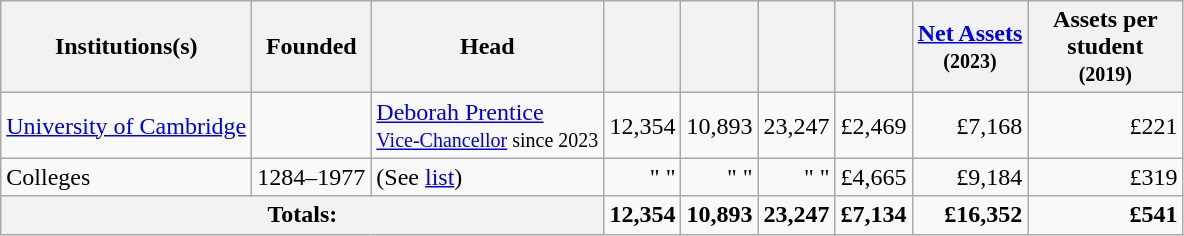<table class="wikitable">
<tr>
<th>Institutions(s)</th>
<th>Founded</th>
<th>Head</th>
<th></th>
<th></th>
<th></th>
<th></th>
<th><a href='#'>Net Assets</a><br><small>(2023)</small></th>
<th style="max-width:6em">Assets per student<br><small>(2019)</small></th>
</tr>
<tr>
<td><a href='#'>University of Cambridge</a></td>
<td></td>
<td><a href='#'>Deborah Prentice</a><br><small><a href='#'>Vice-Chancellor</a> since 2023</small></td>
<td align=right>12,354</td>
<td align=right>10,893</td>
<td align=right>23,247</td>
<td align=right>£2,469</td>
<td align=right>£7,168</td>
<td align=right>£221</td>
</tr>
<tr>
<td>Colleges</td>
<td>1284–1977</td>
<td>(See <a href='#'>list</a>)</td>
<td align=right>" "</td>
<td align=right>" "</td>
<td align=right>" "</td>
<td align=right>£4,665</td>
<td align=right>£9,184</td>
<td align=right>£319</td>
</tr>
<tr>
<th colspan="3">Totals:</th>
<td align=right><strong>12,354</strong></td>
<td align=right><strong>10,893</strong></td>
<td align=right><strong>23,247</strong></td>
<td align=right><strong>£7,134</strong></td>
<td align=right><strong>£16,352</strong></td>
<td align=right><strong>£541</strong></td>
</tr>
</table>
